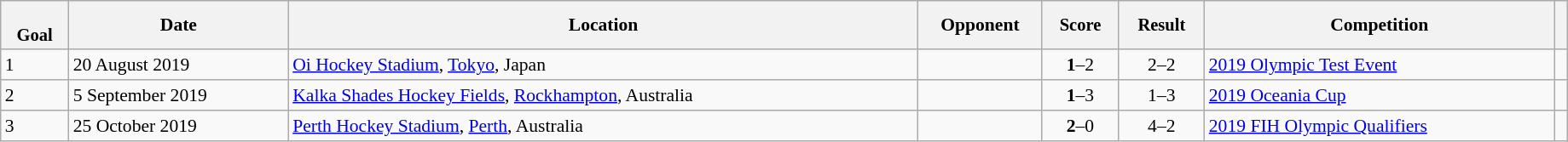<table class="wikitable sortable" style="font-size:90%" width=97%>
<tr>
<th style="font-size:95%;" data-sort-type=number><br>Goal</th>
<th align=center>Date</th>
<th>Location</th>
<th width=90>Opponent</th>
<th data-sort-type="number" style="font-size:95%">Score</th>
<th data-sort-type="number" style="font-size:95%">Result</th>
<th>Competition</th>
<th></th>
</tr>
<tr>
<td>1</td>
<td>20 August 2019</td>
<td><a href='#'>Oi Hockey Stadium</a>, <a href='#'>Tokyo</a>, Japan</td>
<td></td>
<td align="center"><strong>1</strong>–2</td>
<td align="center">2–2</td>
<td><a href='#'>2019 Olympic Test Event</a></td>
<td></td>
</tr>
<tr>
<td>2</td>
<td>5 September 2019</td>
<td><a href='#'>Kalka Shades Hockey Fields</a>, <a href='#'>Rockhampton</a>, Australia</td>
<td></td>
<td align="center"><strong>1</strong>–3</td>
<td align="center">1–3</td>
<td><a href='#'>2019 Oceania Cup</a></td>
<td></td>
</tr>
<tr>
<td>3</td>
<td>25 October 2019</td>
<td><a href='#'>Perth Hockey Stadium</a>, <a href='#'>Perth</a>, Australia</td>
<td></td>
<td align="center"><strong>2</strong>–0</td>
<td align="center">4–2</td>
<td><a href='#'>2019 FIH Olympic Qualifiers</a></td>
<td></td>
</tr>
</table>
